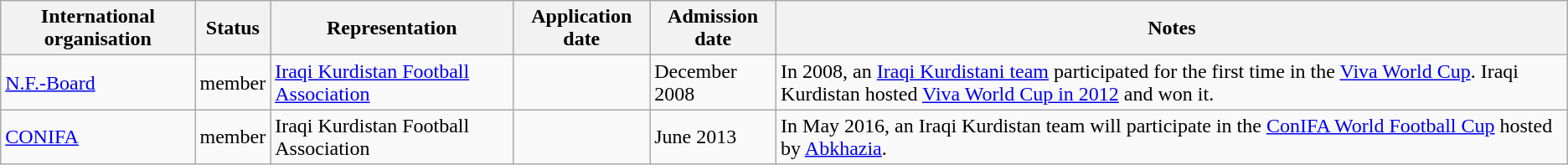<table class="wikitable">
<tr>
<th>International organisation</th>
<th>Status</th>
<th>Representation</th>
<th>Application date</th>
<th>Admission date</th>
<th>Notes</th>
</tr>
<tr>
<td><a href='#'>N.F.-Board</a></td>
<td>member</td>
<td><a href='#'>Iraqi Kurdistan Football Association</a></td>
<td></td>
<td>December 2008</td>
<td>In 2008, an <a href='#'>Iraqi Kurdistani team</a> participated for the first time in the <a href='#'>Viva World Cup</a>. Iraqi Kurdistan hosted <a href='#'>Viva World Cup in 2012</a> and won it.</td>
</tr>
<tr>
<td><a href='#'>CONIFA</a></td>
<td>member</td>
<td>Iraqi Kurdistan Football Association</td>
<td></td>
<td>June 2013</td>
<td>In May 2016, an Iraqi Kurdistan team will participate in the <a href='#'>ConIFA World Football Cup</a> hosted by <a href='#'>Abkhazia</a>.</td>
</tr>
</table>
